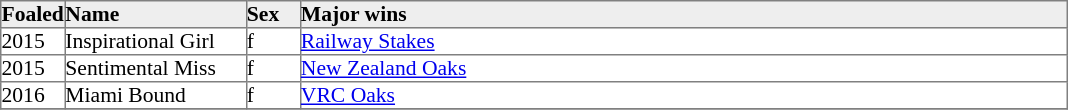<table border="1" cellpadding="0" style="border-collapse: collapse; font-size:90%">
<tr bgcolor="#eeeeee">
<td width="35px"><strong>Foaled</strong></td>
<td width="120px"><strong>Name</strong></td>
<td width="35px"><strong>Sex</strong></td>
<td width="510px"><strong>Major wins</strong></td>
</tr>
<tr>
<td>2015</td>
<td>Inspirational Girl</td>
<td>f</td>
<td><a href='#'>Railway Stakes</a></td>
</tr>
<tr>
<td>2015</td>
<td>Sentimental Miss</td>
<td>f</td>
<td><a href='#'>New Zealand Oaks</a></td>
</tr>
<tr>
<td>2016</td>
<td>Miami Bound</td>
<td>f</td>
<td><a href='#'>VRC Oaks</a></td>
</tr>
<tr>
</tr>
</table>
